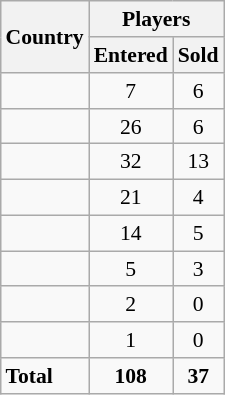<table class=wikitable style="float:right;clear:right;margin-left:1em;font-size:90%; text-align: center;">
<tr>
<th rowspan=2>Country</th>
<th colspan=2>Players</th>
</tr>
<tr>
<th>Entered</th>
<th>Sold</th>
</tr>
<tr>
<td style="text-align:left"></td>
<td>7</td>
<td>6</td>
</tr>
<tr>
<td style="text-align:left"></td>
<td>26</td>
<td>6</td>
</tr>
<tr>
<td style="text-align:left"></td>
<td>32</td>
<td>13</td>
</tr>
<tr>
<td style="text-align:left"></td>
<td>21</td>
<td>4</td>
</tr>
<tr>
<td style="text-align:left"></td>
<td>14</td>
<td>5</td>
</tr>
<tr>
<td style="text-align:left"></td>
<td>5</td>
<td>3</td>
</tr>
<tr>
<td style="text-align:left"></td>
<td>2</td>
<td>0</td>
</tr>
<tr>
<td style="text-align:left"></td>
<td>1</td>
<td>0</td>
</tr>
<tr>
<td style="text-align:left"><strong>Total</strong></td>
<td><strong>108</strong></td>
<td><strong>37</strong></td>
</tr>
</table>
